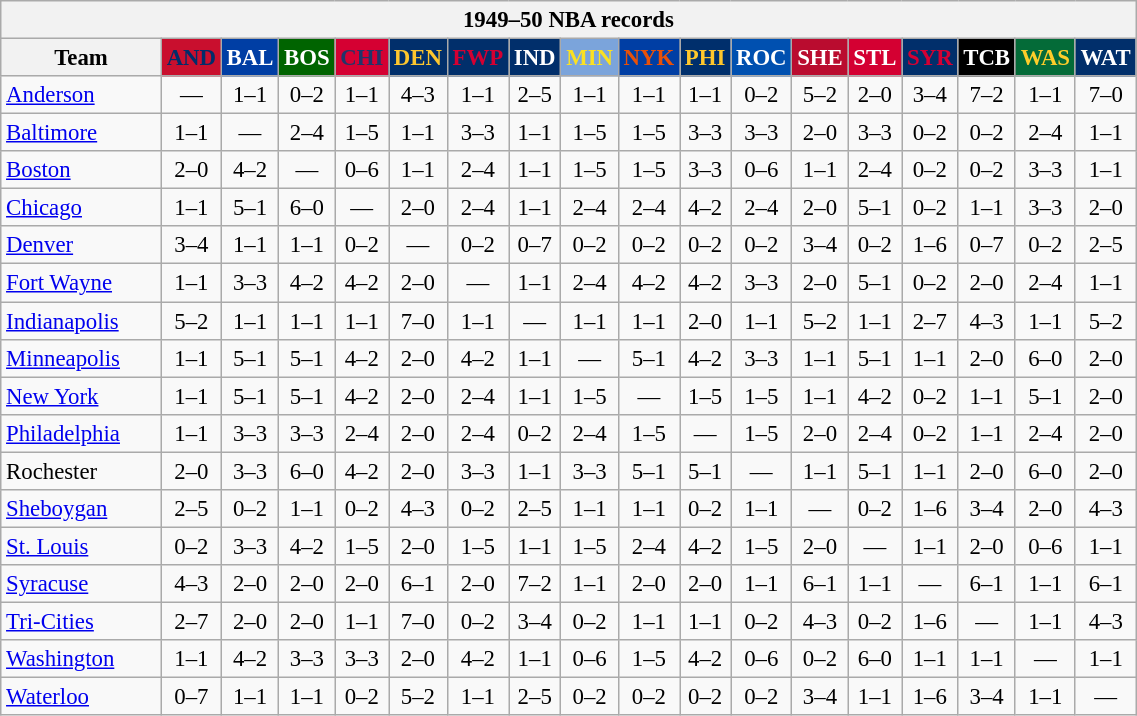<table class="wikitable" style="font-size:95%; text-align:center">
<tr>
<th colspan=18>1949–50 NBA records</th>
</tr>
<tr>
<th width=100>Team</th>
<th style="background:#C90F2E;color:#012D6A;width=35">AND</th>
<th style="background:#003EA4;color:#FFFFFF;width=35">BAL</th>
<th style="background:#006400;color:#FFFFFF;width=35">BOS</th>
<th style="background:#D50032;color:#22356A;width=35">CHI</th>
<th style="background:#012F6B;color:#FEC72E;width=35">DEN</th>
<th style="background:#012F6B;color:#D40032;width=35">FWP</th>
<th style="background:#012F6B;color:#FFFFFF;width=35">IND</th>
<th style="background:#7BA4DB;color:#FBE122;width=35">MIN</th>
<th style="background:#003EA4;color:#E85109;width=35">NYK</th>
<th style="background:#002F6C;color:#FFC72C;width=35">PHI</th>
<th style="background:#0050B0;color:#FFFFFF;width=35">ROC</th>
<th style="background:#BA0C2F;color:#FFFFFF;width=35">SHE</th>
<th style="background:#D40032;color:#FFFFFF;width=35">STL</th>
<th style="background:#012F6B;color:#D50033;width=35">SYR</th>
<th style="background:#000000;color:#FFFFFF;width=35">TCB</th>
<th style="background:#046B38;color:#FECD2A;width=35">WAS</th>
<th style="background:#012F6B;color:#FFFFFF;width=35">WAT</th>
</tr>
<tr>
<td style="text-align:left;"><a href='#'>Anderson</a></td>
<td>—</td>
<td>1–1</td>
<td>0–2</td>
<td>1–1</td>
<td>4–3</td>
<td>1–1</td>
<td>2–5</td>
<td>1–1</td>
<td>1–1</td>
<td>1–1</td>
<td>0–2</td>
<td>5–2</td>
<td>2–0</td>
<td>3–4</td>
<td>7–2</td>
<td>1–1</td>
<td>7–0</td>
</tr>
<tr>
<td style="text-align:left;"><a href='#'>Baltimore</a></td>
<td>1–1</td>
<td>—</td>
<td>2–4</td>
<td>1–5</td>
<td>1–1</td>
<td>3–3</td>
<td>1–1</td>
<td>1–5</td>
<td>1–5</td>
<td>3–3</td>
<td>3–3</td>
<td>2–0</td>
<td>3–3</td>
<td>0–2</td>
<td>0–2</td>
<td>2–4</td>
<td>1–1</td>
</tr>
<tr>
<td style="text-align:left;"><a href='#'>Boston</a></td>
<td>2–0</td>
<td>4–2</td>
<td>—</td>
<td>0–6</td>
<td>1–1</td>
<td>2–4</td>
<td>1–1</td>
<td>1–5</td>
<td>1–5</td>
<td>3–3</td>
<td>0–6</td>
<td>1–1</td>
<td>2–4</td>
<td>0–2</td>
<td>0–2</td>
<td>3–3</td>
<td>1–1</td>
</tr>
<tr>
<td style="text-align:left;"><a href='#'>Chicago</a></td>
<td>1–1</td>
<td>5–1</td>
<td>6–0</td>
<td>—</td>
<td>2–0</td>
<td>2–4</td>
<td>1–1</td>
<td>2–4</td>
<td>2–4</td>
<td>4–2</td>
<td>2–4</td>
<td>2–0</td>
<td>5–1</td>
<td>0–2</td>
<td>1–1</td>
<td>3–3</td>
<td>2–0</td>
</tr>
<tr>
<td style="text-align:left;"><a href='#'>Denver</a></td>
<td>3–4</td>
<td>1–1</td>
<td>1–1</td>
<td>0–2</td>
<td>—</td>
<td>0–2</td>
<td>0–7</td>
<td>0–2</td>
<td>0–2</td>
<td>0–2</td>
<td>0–2</td>
<td>3–4</td>
<td>0–2</td>
<td>1–6</td>
<td>0–7</td>
<td>0–2</td>
<td>2–5</td>
</tr>
<tr>
<td style="text-align:left;"><a href='#'>Fort Wayne</a></td>
<td>1–1</td>
<td>3–3</td>
<td>4–2</td>
<td>4–2</td>
<td>2–0</td>
<td>—</td>
<td>1–1</td>
<td>2–4</td>
<td>4–2</td>
<td>4–2</td>
<td>3–3</td>
<td>2–0</td>
<td>5–1</td>
<td>0–2</td>
<td>2–0</td>
<td>2–4</td>
<td>1–1</td>
</tr>
<tr>
<td style="text-align:left;"><a href='#'>Indianapolis</a></td>
<td>5–2</td>
<td>1–1</td>
<td>1–1</td>
<td>1–1</td>
<td>7–0</td>
<td>1–1</td>
<td>—</td>
<td>1–1</td>
<td>1–1</td>
<td>2–0</td>
<td>1–1</td>
<td>5–2</td>
<td>1–1</td>
<td>2–7</td>
<td>4–3</td>
<td>1–1</td>
<td>5–2</td>
</tr>
<tr>
<td style="text-align:left;"><a href='#'>Minneapolis</a></td>
<td>1–1</td>
<td>5–1</td>
<td>5–1</td>
<td>4–2</td>
<td>2–0</td>
<td>4–2</td>
<td>1–1</td>
<td>—</td>
<td>5–1</td>
<td>4–2</td>
<td>3–3</td>
<td>1–1</td>
<td>5–1</td>
<td>1–1</td>
<td>2–0</td>
<td>6–0</td>
<td>2–0</td>
</tr>
<tr>
<td style="text-align:left;"><a href='#'>New York</a></td>
<td>1–1</td>
<td>5–1</td>
<td>5–1</td>
<td>4–2</td>
<td>2–0</td>
<td>2–4</td>
<td>1–1</td>
<td>1–5</td>
<td>—</td>
<td>1–5</td>
<td>1–5</td>
<td>1–1</td>
<td>4–2</td>
<td>0–2</td>
<td>1–1</td>
<td>5–1</td>
<td>2–0</td>
</tr>
<tr>
<td style="text-align:left;"><a href='#'>Philadelphia</a></td>
<td>1–1</td>
<td>3–3</td>
<td>3–3</td>
<td>2–4</td>
<td>2–0</td>
<td>2–4</td>
<td>0–2</td>
<td>2–4</td>
<td>1–5</td>
<td>—</td>
<td>1–5</td>
<td>2–0</td>
<td>2–4</td>
<td>0–2</td>
<td>1–1</td>
<td>2–4</td>
<td>2–0</td>
</tr>
<tr>
<td style="text-align:left;">Rochester</td>
<td>2–0</td>
<td>3–3</td>
<td>6–0</td>
<td>4–2</td>
<td>2–0</td>
<td>3–3</td>
<td>1–1</td>
<td>3–3</td>
<td>5–1</td>
<td>5–1</td>
<td>—</td>
<td>1–1</td>
<td>5–1</td>
<td>1–1</td>
<td>2–0</td>
<td>6–0</td>
<td>2–0</td>
</tr>
<tr>
<td style="text-align:left;"><a href='#'>Sheboygan</a></td>
<td>2–5</td>
<td>0–2</td>
<td>1–1</td>
<td>0–2</td>
<td>4–3</td>
<td>0–2</td>
<td>2–5</td>
<td>1–1</td>
<td>1–1</td>
<td>0–2</td>
<td>1–1</td>
<td>—</td>
<td>0–2</td>
<td>1–6</td>
<td>3–4</td>
<td>2–0</td>
<td>4–3</td>
</tr>
<tr>
<td style="text-align:left;"><a href='#'>St. Louis</a></td>
<td>0–2</td>
<td>3–3</td>
<td>4–2</td>
<td>1–5</td>
<td>2–0</td>
<td>1–5</td>
<td>1–1</td>
<td>1–5</td>
<td>2–4</td>
<td>4–2</td>
<td>1–5</td>
<td>2–0</td>
<td>—</td>
<td>1–1</td>
<td>2–0</td>
<td>0–6</td>
<td>1–1</td>
</tr>
<tr>
<td style="text-align:left;"><a href='#'>Syracuse</a></td>
<td>4–3</td>
<td>2–0</td>
<td>2–0</td>
<td>2–0</td>
<td>6–1</td>
<td>2–0</td>
<td>7–2</td>
<td>1–1</td>
<td>2–0</td>
<td>2–0</td>
<td>1–1</td>
<td>6–1</td>
<td>1–1</td>
<td>—</td>
<td>6–1</td>
<td>1–1</td>
<td>6–1</td>
</tr>
<tr>
<td style="text-align:left;"><a href='#'>Tri-Cities</a></td>
<td>2–7</td>
<td>2–0</td>
<td>2–0</td>
<td>1–1</td>
<td>7–0</td>
<td>0–2</td>
<td>3–4</td>
<td>0–2</td>
<td>1–1</td>
<td>1–1</td>
<td>0–2</td>
<td>4–3</td>
<td>0–2</td>
<td>1–6</td>
<td>—</td>
<td>1–1</td>
<td>4–3</td>
</tr>
<tr>
<td style="text-align:left;"><a href='#'>Washington</a></td>
<td>1–1</td>
<td>4–2</td>
<td>3–3</td>
<td>3–3</td>
<td>2–0</td>
<td>4–2</td>
<td>1–1</td>
<td>0–6</td>
<td>1–5</td>
<td>4–2</td>
<td>0–6</td>
<td>0–2</td>
<td>6–0</td>
<td>1–1</td>
<td>1–1</td>
<td>—</td>
<td>1–1</td>
</tr>
<tr>
<td style="text-align:left;"><a href='#'>Waterloo</a></td>
<td>0–7</td>
<td>1–1</td>
<td>1–1</td>
<td>0–2</td>
<td>5–2</td>
<td>1–1</td>
<td>2–5</td>
<td>0–2</td>
<td>0–2</td>
<td>0–2</td>
<td>0–2</td>
<td>3–4</td>
<td>1–1</td>
<td>1–6</td>
<td>3–4</td>
<td>1–1</td>
<td>—</td>
</tr>
</table>
